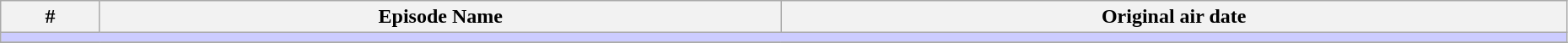<table class="wikitable" width="98%">
<tr>
<th>#</th>
<th>Episode Name</th>
<th>Original air date</th>
</tr>
<tr>
<td colspan="3" bgcolor="#CCF"></td>
</tr>
<tr>
</tr>
</table>
